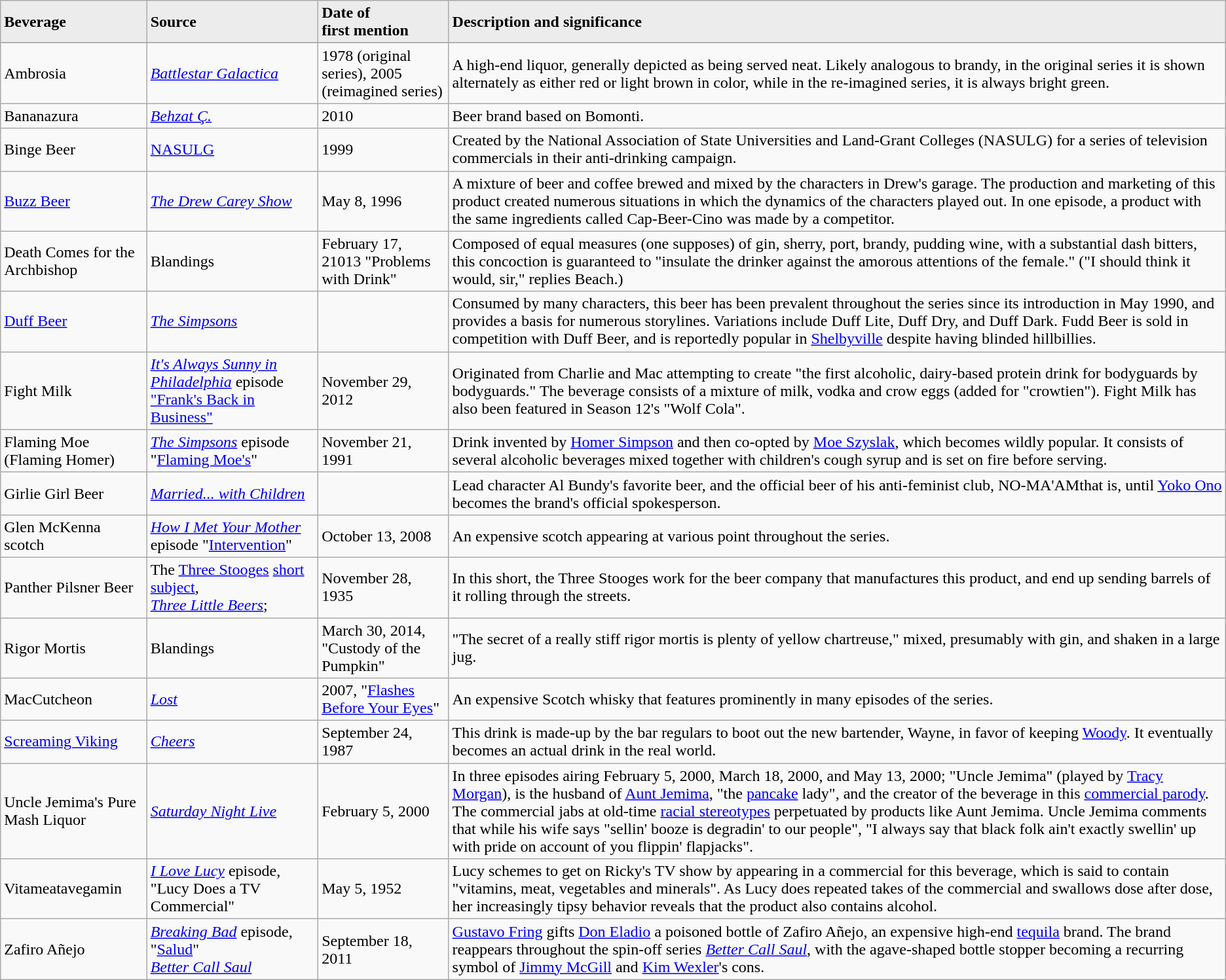<table class="wikitable">
<tr style="background:#ececec;">
<td><strong>Beverage</strong></td>
<td><strong>Source</strong></td>
<td><strong>Date of<br>first mention</strong></td>
<td><strong>Description and significance</strong></td>
</tr>
<tr>
</tr>
<tr>
<td>Ambrosia</td>
<td><em><a href='#'>Battlestar Galactica</a></em></td>
<td>1978 (original series), 2005 (reimagined series)</td>
<td>A high-end liquor, generally depicted as being served neat. Likely analogous to brandy, in the original series it is shown alternately as either red or light brown in color, while in the re-imagined series, it is always bright green.</td>
</tr>
<tr>
<td>Bananazura</td>
<td><em><a href='#'>Behzat Ç.</a></em></td>
<td>2010</td>
<td>Beer brand based on Bomonti.</td>
</tr>
<tr>
<td>Binge Beer</td>
<td><a href='#'>NASULG</a></td>
<td>1999</td>
<td>Created by the National Association of State Universities and Land-Grant Colleges (NASULG) for a series of television commercials in their anti-drinking campaign.</td>
</tr>
<tr>
<td><a href='#'>Buzz Beer</a></td>
<td><em><a href='#'>The Drew Carey Show</a></em></td>
<td>May 8, 1996</td>
<td>A mixture of beer and coffee brewed and mixed by the characters in Drew's garage. The production and marketing of this product created numerous situations in which the dynamics of the characters played out. In one episode, a product with the same ingredients called Cap-Beer-Cino was made by a competitor.</td>
</tr>
<tr>
<td>Death Comes for the Archbishop</td>
<td>Blandings</td>
<td>February 17, 21013 "Problems with Drink"</td>
<td>Composed of equal measures (one supposes) of gin, sherry, port, brandy, pudding wine, with a substantial dash bitters, this concoction is guaranteed to "insulate the drinker against the amorous attentions of the female." ("I should think it would, sir," replies Beach.)</td>
</tr>
<tr>
<td><a href='#'>Duff Beer</a></td>
<td><em><a href='#'>The Simpsons</a></em></td>
<td></td>
<td>Consumed by many characters, this beer has been prevalent throughout the series since its introduction in May 1990, and provides a basis for numerous storylines. Variations include Duff Lite, Duff Dry, and Duff Dark. Fudd Beer is sold in competition with Duff Beer, and is reportedly popular in <a href='#'>Shelbyville</a> despite having blinded hillbillies.</td>
</tr>
<tr>
<td>Fight Milk</td>
<td><em><a href='#'>It's Always Sunny in Philadelphia</a></em> episode <a href='#'>"Frank's Back in Business"</a></td>
<td>November 29, 2012</td>
<td>Originated from Charlie and Mac attempting to create "the first alcoholic, dairy-based protein drink for bodyguards by bodyguards." The beverage consists of a mixture of milk, vodka and crow eggs (added for "crowtien"). Fight Milk has also been featured in Season 12's "Wolf Cola".</td>
</tr>
<tr>
<td>Flaming Moe<br>(Flaming Homer)</td>
<td><em><a href='#'>The Simpsons</a></em> episode<br>"<a href='#'>Flaming Moe's</a>"</td>
<td>November 21, 1991</td>
<td>Drink invented by <a href='#'>Homer Simpson</a> and then co-opted by <a href='#'>Moe Szyslak</a>, which becomes wildly popular. It consists of several alcoholic beverages mixed together with children's cough syrup and is set on fire before serving.</td>
</tr>
<tr>
<td>Girlie Girl Beer</td>
<td><em><a href='#'>Married... with Children</a></em></td>
<td></td>
<td>Lead character Al Bundy's favorite beer, and the official beer of his anti-feminist club, NO-MA'AMthat is, until <a href='#'>Yoko Ono</a> becomes the brand's official spokesperson.</td>
</tr>
<tr>
<td>Glen McKenna scotch</td>
<td><em><a href='#'>How I Met Your Mother</a></em> episode "<a href='#'>Intervention</a>"</td>
<td>October 13, 2008</td>
<td>An expensive scotch appearing at various point throughout the series.</td>
</tr>
<tr>
<td>Panther Pilsner Beer</td>
<td>The <a href='#'>Three Stooges</a> <a href='#'>short subject</a>,<br><em><a href='#'>Three Little Beers</a></em>;</td>
<td>November 28, 1935</td>
<td>In this short, the Three Stooges work for the beer company that manufactures this product, and end up sending barrels of it rolling through the streets.</td>
</tr>
<tr>
<td>Rigor Mortis</td>
<td>Blandings</td>
<td>March 30, 2014, "Custody of the Pumpkin"</td>
<td>"The secret of a really stiff rigor mortis is plenty of yellow chartreuse," mixed, presumably with gin, and shaken in a large jug.</td>
</tr>
<tr>
<td>MacCutcheon</td>
<td><em><a href='#'>Lost</a></em></td>
<td>2007, "<a href='#'>Flashes Before Your Eyes</a>"</td>
<td>An expensive Scotch whisky that features prominently in many episodes of the series.</td>
</tr>
<tr>
<td><a href='#'>Screaming Viking</a></td>
<td><em><a href='#'>Cheers</a></em></td>
<td>September 24, 1987</td>
<td>This drink is made-up by the bar regulars to boot out the new bartender, Wayne, in favor of keeping <a href='#'>Woody</a>. It eventually becomes an actual drink in the real world.</td>
</tr>
<tr>
<td>Uncle Jemima's Pure Mash Liquor</td>
<td><em><a href='#'>Saturday Night Live</a></em></td>
<td>February 5, 2000</td>
<td>In three episodes airing February 5, 2000,  March 18, 2000, and May 13, 2000; "Uncle Jemima" (played by <a href='#'>Tracy Morgan</a>), is the husband of <a href='#'>Aunt Jemima</a>, "the <a href='#'>pancake</a> lady", and the creator of the beverage in this <a href='#'>commercial parody</a>. The commercial jabs at old-time <a href='#'>racial stereotypes</a> perpetuated by products like Aunt Jemima. Uncle Jemima comments that while his wife says "sellin' booze is degradin' to our people", "I always say that black folk ain't exactly swellin' up with pride on account of you flippin' flapjacks".</td>
</tr>
<tr>
<td>Vitameatavegamin</td>
<td><em><a href='#'>I Love Lucy</a></em> episode,<br>"Lucy Does a TV Commercial"</td>
<td>May 5, 1952</td>
<td>Lucy schemes to get on Ricky's TV show by appearing in a commercial for this beverage, which is said to contain "vitamins, meat, vegetables and minerals". As Lucy does repeated takes of the commercial and swallows dose after dose, her increasingly tipsy behavior reveals that the product also contains alcohol.</td>
</tr>
<tr>
<td>Zafiro Añejo</td>
<td><em><a href='#'>Breaking Bad</a></em> episode,<br>"<a href='#'>Salud</a>"<br><em><a href='#'>Better Call Saul</a></em></td>
<td>September 18, 2011</td>
<td><a href='#'>Gustavo Fring</a> gifts <a href='#'>Don Eladio</a> a poisoned bottle of Zafiro Añejo, an expensive high-end <a href='#'>tequila</a> brand. The brand reappears throughout the spin-off series <em><a href='#'>Better Call Saul</a></em>, with the agave-shaped bottle stopper becoming a recurring symbol of <a href='#'>Jimmy McGill</a> and <a href='#'>Kim Wexler</a>'s cons.</td>
</tr>
</table>
